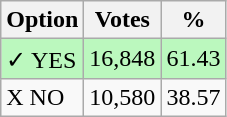<table class="wikitable">
<tr>
<th>Option</th>
<th>Votes</th>
<th>%</th>
</tr>
<tr>
<td style=background:#bbf8be>✓ YES</td>
<td style=background:#bbf8be>16,848</td>
<td style=background:#bbf8be>61.43</td>
</tr>
<tr>
<td>X NO</td>
<td>10,580</td>
<td>38.57</td>
</tr>
</table>
